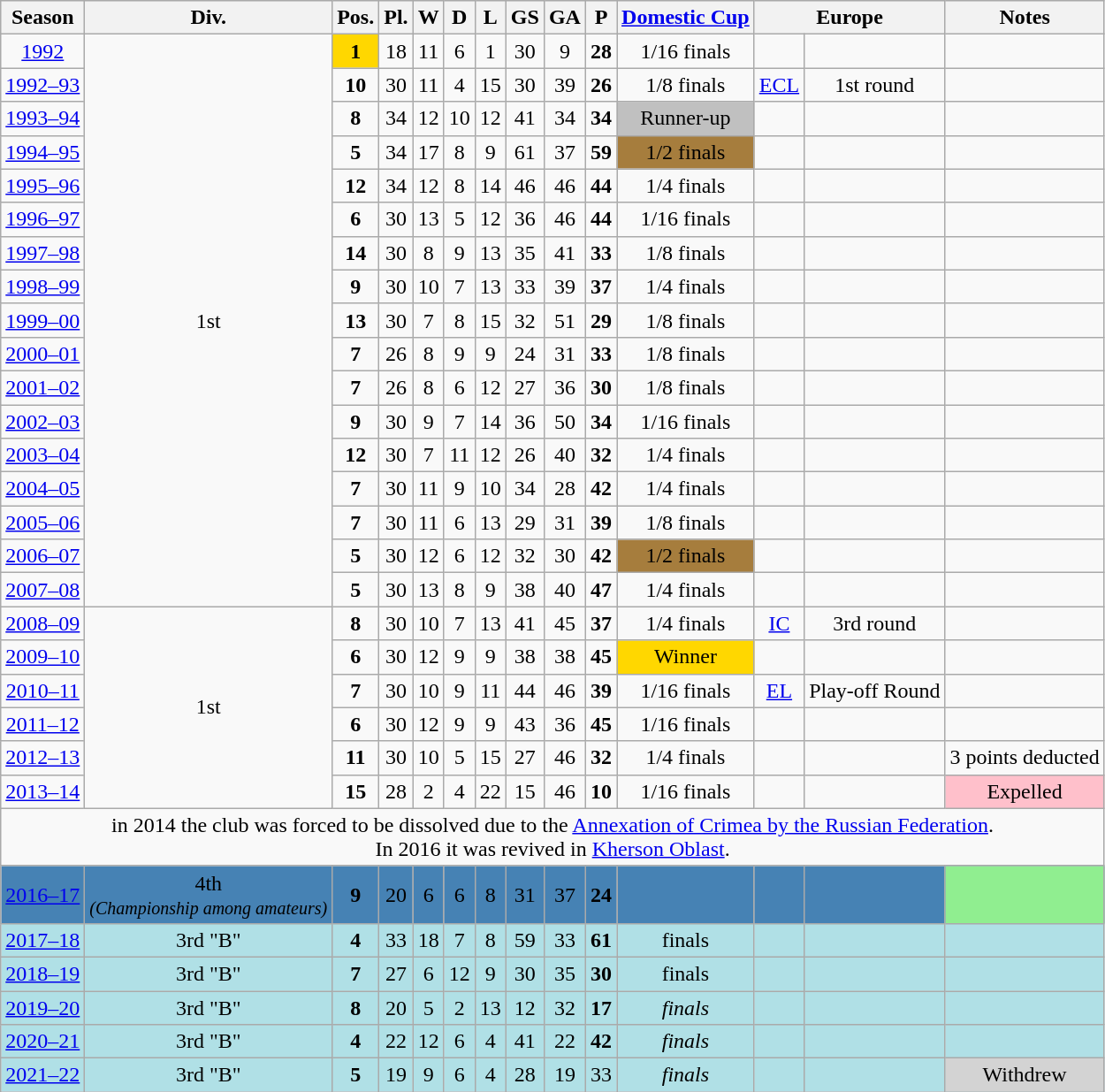<table class="wikitable" style="text-align:center;">
<tr bgcolor="#efefef">
<th>Season</th>
<th>Div.</th>
<th>Pos.</th>
<th>Pl.</th>
<th>W</th>
<th>D</th>
<th>L</th>
<th>GS</th>
<th>GA</th>
<th>P</th>
<th><a href='#'>Domestic Cup</a></th>
<th colspan=2>Europe</th>
<th>Notes</th>
</tr>
<tr>
<td><a href='#'>1992</a></td>
<td rowspan=17>1st<br></td>
<td bgcolor=gold><strong>1</strong></td>
<td>18</td>
<td>11</td>
<td>6</td>
<td>1</td>
<td>30</td>
<td>9</td>
<td><strong>28</strong></td>
<td>1/16 finals</td>
<td></td>
<td></td>
<td></td>
</tr>
<tr>
<td><a href='#'>1992–93</a></td>
<td><strong>10</strong></td>
<td>30</td>
<td>11</td>
<td>4</td>
<td>15</td>
<td>30</td>
<td>39</td>
<td><strong>26</strong></td>
<td>1/8 finals</td>
<td><a href='#'>ECL</a></td>
<td>1st round</td>
<td></td>
</tr>
<tr>
<td><a href='#'>1993–94</a></td>
<td><strong>8</strong></td>
<td>34</td>
<td>12</td>
<td>10</td>
<td>12</td>
<td>41</td>
<td>34</td>
<td><strong>34</strong></td>
<td bgcolor=silver>Runner-up</td>
<td></td>
<td></td>
<td></td>
</tr>
<tr>
<td><a href='#'>1994–95</a></td>
<td><strong>5</strong></td>
<td>34</td>
<td>17</td>
<td>8</td>
<td>9</td>
<td>61</td>
<td>37</td>
<td><strong>59</strong></td>
<td bgcolor=#A67D3D>1/2 finals</td>
<td></td>
<td></td>
<td></td>
</tr>
<tr>
<td><a href='#'>1995–96</a></td>
<td><strong>12</strong></td>
<td>34</td>
<td>12</td>
<td>8</td>
<td>14</td>
<td>46</td>
<td>46</td>
<td><strong>44</strong></td>
<td>1/4 finals</td>
<td></td>
<td></td>
<td></td>
</tr>
<tr>
<td><a href='#'>1996–97</a></td>
<td><strong>6</strong></td>
<td>30</td>
<td>13</td>
<td>5</td>
<td>12</td>
<td>36</td>
<td>46</td>
<td><strong>44</strong></td>
<td>1/16 finals</td>
<td></td>
<td></td>
<td></td>
</tr>
<tr>
<td><a href='#'>1997–98</a></td>
<td><strong>14</strong></td>
<td>30</td>
<td>8</td>
<td>9</td>
<td>13</td>
<td>35</td>
<td>41</td>
<td><strong>33</strong></td>
<td>1/8 finals</td>
<td></td>
<td></td>
<td></td>
</tr>
<tr>
<td><a href='#'>1998–99</a></td>
<td><strong>9</strong></td>
<td>30</td>
<td>10</td>
<td>7</td>
<td>13</td>
<td>33</td>
<td>39</td>
<td><strong>37</strong></td>
<td>1/4 finals</td>
<td></td>
<td></td>
<td></td>
</tr>
<tr>
<td><a href='#'>1999–00</a></td>
<td><strong>13</strong></td>
<td>30</td>
<td>7</td>
<td>8</td>
<td>15</td>
<td>32</td>
<td>51</td>
<td><strong>29</strong></td>
<td>1/8 finals</td>
<td></td>
<td></td>
<td></td>
</tr>
<tr>
<td><a href='#'>2000–01</a></td>
<td><strong>7</strong></td>
<td>26</td>
<td>8</td>
<td>9</td>
<td>9</td>
<td>24</td>
<td>31</td>
<td><strong>33</strong></td>
<td>1/8 finals</td>
<td></td>
<td></td>
<td></td>
</tr>
<tr>
<td><a href='#'>2001–02</a></td>
<td><strong>7</strong></td>
<td>26</td>
<td>8</td>
<td>6</td>
<td>12</td>
<td>27</td>
<td>36</td>
<td><strong>30</strong></td>
<td>1/8 finals</td>
<td></td>
<td></td>
<td></td>
</tr>
<tr>
<td><a href='#'>2002–03</a></td>
<td><strong>9</strong></td>
<td>30</td>
<td>9</td>
<td>7</td>
<td>14</td>
<td>36</td>
<td>50</td>
<td><strong>34</strong></td>
<td>1/16 finals</td>
<td></td>
<td></td>
<td></td>
</tr>
<tr>
<td><a href='#'>2003–04</a></td>
<td><strong>12</strong></td>
<td>30</td>
<td>7</td>
<td>11</td>
<td>12</td>
<td>26</td>
<td>40</td>
<td><strong>32</strong></td>
<td>1/4 finals</td>
<td></td>
<td></td>
<td></td>
</tr>
<tr>
<td><a href='#'>2004–05</a></td>
<td><strong>7</strong></td>
<td>30</td>
<td>11</td>
<td>9</td>
<td>10</td>
<td>34</td>
<td>28</td>
<td><strong>42</strong></td>
<td>1/4 finals</td>
<td></td>
<td></td>
<td></td>
</tr>
<tr>
<td><a href='#'>2005–06</a></td>
<td><strong>7</strong></td>
<td>30</td>
<td>11</td>
<td>6</td>
<td>13</td>
<td>29</td>
<td>31</td>
<td><strong>39</strong></td>
<td>1/8 finals</td>
<td></td>
<td></td>
<td></td>
</tr>
<tr>
<td><a href='#'>2006–07</a></td>
<td><strong>5</strong></td>
<td>30</td>
<td>12</td>
<td>6</td>
<td>12</td>
<td>32</td>
<td>30</td>
<td><strong>42</strong></td>
<td bgcolor=#A67D3D>1/2 finals</td>
<td></td>
<td></td>
<td></td>
</tr>
<tr>
<td><a href='#'>2007–08</a></td>
<td><strong>5</strong></td>
<td>30</td>
<td>13</td>
<td>8</td>
<td>9</td>
<td>38</td>
<td>40</td>
<td><strong>47</strong></td>
<td>1/4 finals</td>
<td></td>
<td></td>
<td></td>
</tr>
<tr>
<td><a href='#'>2008–09</a></td>
<td rowspan=6>1st<br></td>
<td><strong>8</strong></td>
<td>30</td>
<td>10</td>
<td>7</td>
<td>13</td>
<td>41</td>
<td>45</td>
<td><strong>37 </strong></td>
<td>1/4 finals</td>
<td><a href='#'>IC</a></td>
<td>3rd round</td>
<td></td>
</tr>
<tr>
<td><a href='#'>2009–10</a></td>
<td><strong>6</strong></td>
<td>30</td>
<td>12</td>
<td>9</td>
<td>9</td>
<td>38</td>
<td>38</td>
<td><strong>45</strong></td>
<td bgcolor=Gold>Winner</td>
<td></td>
<td></td>
<td></td>
</tr>
<tr>
<td><a href='#'>2010–11</a></td>
<td><strong>7</strong></td>
<td>30</td>
<td>10</td>
<td>9</td>
<td>11</td>
<td>44</td>
<td>46</td>
<td><strong>39</strong></td>
<td>1/16 finals</td>
<td><a href='#'>EL</a></td>
<td>Play-off Round</td>
<td></td>
</tr>
<tr>
<td><a href='#'>2011–12</a></td>
<td><strong>6</strong></td>
<td>30</td>
<td>12</td>
<td>9</td>
<td>9</td>
<td>43</td>
<td>36</td>
<td><strong>45</strong></td>
<td>1/16 finals</td>
<td></td>
<td></td>
<td></td>
</tr>
<tr>
<td><a href='#'>2012–13</a></td>
<td><strong>11</strong></td>
<td>30</td>
<td>10</td>
<td>5</td>
<td>15</td>
<td>27</td>
<td>46</td>
<td><strong>32</strong></td>
<td>1/4 finals</td>
<td></td>
<td></td>
<td>3 points deducted</td>
</tr>
<tr>
<td><a href='#'>2013–14</a></td>
<td><strong>15</strong></td>
<td>28</td>
<td>2</td>
<td>4</td>
<td>22</td>
<td>15</td>
<td>46</td>
<td><strong>10</strong></td>
<td>1/16 finals</td>
<td></td>
<td></td>
<td bgcolor=pink>Expelled</td>
</tr>
<tr>
<td align="center" colspan=14>in 2014 the club was forced to be dissolved due to the <a href='#'>Annexation of Crimea by the Russian Federation</a>.<br>In 2016 it was revived in <a href='#'>Kherson Oblast</a>.</td>
</tr>
<tr bgcolor=SteelBlue>
<td align="center"><a href='#'>2016–17</a></td>
<td align="center">4th<br><small><em>(Championship among amateurs)</em></small></td>
<td align="center"><strong>9</strong></td>
<td align="center">20</td>
<td align="center">6</td>
<td align="center">6</td>
<td align="center">8</td>
<td align="center">31</td>
<td align="center">37</td>
<td align="center"><strong>24</strong></td>
<td align="center"></td>
<td align="center"></td>
<td align="center"></td>
<td align="center" bgcolor=lightgreen></td>
</tr>
<tr bgcolor=PowderBlue>
<td align="center"><a href='#'>2017–18</a></td>
<td align="center">3rd "B"</td>
<td align="center"><strong>4</strong></td>
<td align="center">33</td>
<td align="center">18</td>
<td align="center">7</td>
<td align="center">8</td>
<td align="center">59</td>
<td align="center">33</td>
<td align="center"><strong>61</strong></td>
<td align="center"> finals</td>
<td align="center"></td>
<td align="center"></td>
<td align="center"></td>
</tr>
<tr bgcolor=PowderBlue>
<td align="center"><a href='#'>2018–19</a></td>
<td align="center">3rd "B"</td>
<td align="center"><strong>7</strong></td>
<td align="center">27</td>
<td align="center">6</td>
<td align="center">12</td>
<td align="center">9</td>
<td align="center">30</td>
<td align="center">35</td>
<td align="center"><strong>30</strong></td>
<td align="center"> finals</td>
<td align="center"></td>
<td align="center"></td>
<td align="center"></td>
</tr>
<tr bgcolor=PowderBlue>
<td align="center"><a href='#'>2019–20</a></td>
<td align="center">3rd "B"</td>
<td align="center"><strong>8</strong></td>
<td align="center">20</td>
<td align="center">5</td>
<td align="center">2</td>
<td align="center">13</td>
<td align="center">12</td>
<td align="center">32</td>
<td align="center"><strong>17</strong></td>
<td align="center"><em> finals</em></td>
<td align="center"></td>
<td align="center"></td>
<td align="center"></td>
</tr>
<tr bgcolor=PowderBlue>
<td align="center"><a href='#'>2020–21</a></td>
<td align="center">3rd "B"</td>
<td align="center"><strong>4</strong></td>
<td align="center">22</td>
<td align="center">12</td>
<td align="center">6</td>
<td align="center">4</td>
<td align="center">41</td>
<td align="center">22</td>
<td align="center"><strong>42</strong></td>
<td align="center"><em> finals</em></td>
<td align="center"></td>
<td align="center"></td>
<td align="center"></td>
</tr>
<tr bgcolor=PowderBlue>
<td align="center"><a href='#'>2021–22</a></td>
<td align="center">3rd "B"</td>
<td align="center"><strong>5</strong></td>
<td align="center">19</td>
<td align="center">9</td>
<td align="center">6</td>
<td align="center">4</td>
<td align="center">28</td>
<td align="center">19</td>
<td align="center">33</td>
<td align="center"><em> finals</em></td>
<td align="center"></td>
<td align="center"></td>
<td align="center" bgcolor=lightgrey>Withdrew</td>
</tr>
</table>
